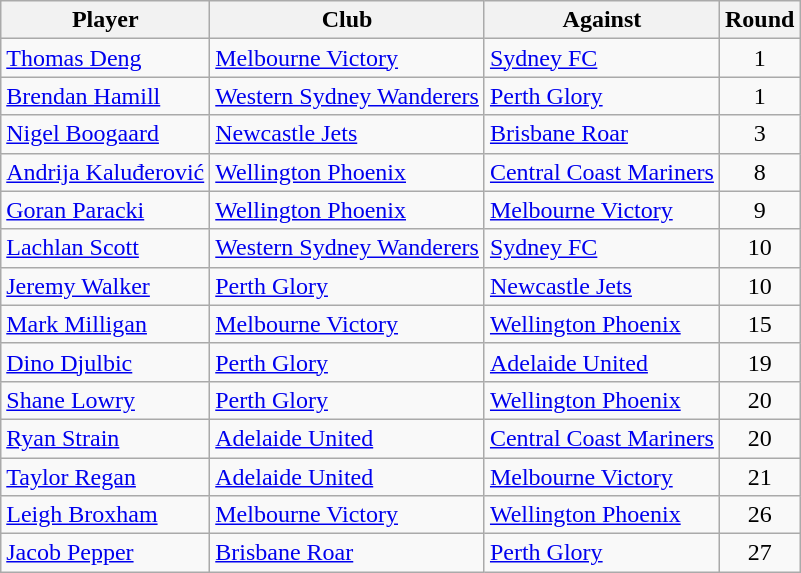<table class="wikitable" style="text-align:center;">
<tr>
<th>Player</th>
<th>Club</th>
<th>Against</th>
<th>Round</th>
</tr>
<tr>
<td align="left"> <a href='#'>Thomas Deng</a></td>
<td align="left"><a href='#'>Melbourne Victory</a></td>
<td align="left"><a href='#'>Sydney FC</a></td>
<td>1</td>
</tr>
<tr>
<td align="left"> <a href='#'>Brendan Hamill</a></td>
<td align="left"><a href='#'>Western Sydney Wanderers</a></td>
<td align="left"><a href='#'>Perth Glory</a></td>
<td>1</td>
</tr>
<tr>
<td align="left"> <a href='#'>Nigel Boogaard</a></td>
<td align="left"><a href='#'>Newcastle Jets</a></td>
<td align="left"><a href='#'>Brisbane Roar</a></td>
<td>3</td>
</tr>
<tr>
<td align="left"> <a href='#'>Andrija Kaluđerović</a></td>
<td align="left"><a href='#'>Wellington Phoenix</a></td>
<td align="left"><a href='#'>Central Coast Mariners</a></td>
<td>8</td>
</tr>
<tr>
<td align="left"> <a href='#'>Goran Paracki</a></td>
<td align="left"><a href='#'>Wellington Phoenix</a></td>
<td align="left"><a href='#'>Melbourne Victory</a></td>
<td>9</td>
</tr>
<tr>
<td align="left"> <a href='#'>Lachlan Scott</a></td>
<td align="left"><a href='#'>Western Sydney Wanderers</a></td>
<td align="left"><a href='#'>Sydney FC</a></td>
<td>10</td>
</tr>
<tr>
<td align="left"> <a href='#'>Jeremy Walker</a></td>
<td align="left"><a href='#'>Perth Glory</a></td>
<td align="left"><a href='#'>Newcastle Jets</a></td>
<td>10</td>
</tr>
<tr>
<td align="left"> <a href='#'>Mark Milligan</a></td>
<td align="left"><a href='#'>Melbourne Victory</a></td>
<td align="left"><a href='#'>Wellington Phoenix</a></td>
<td>15</td>
</tr>
<tr>
<td align="left"> <a href='#'>Dino Djulbic</a></td>
<td align="left"><a href='#'>Perth Glory</a></td>
<td align="left"><a href='#'>Adelaide United</a></td>
<td>19</td>
</tr>
<tr>
<td align="left"> <a href='#'>Shane Lowry</a></td>
<td align="left"><a href='#'>Perth Glory</a></td>
<td align="left"><a href='#'>Wellington Phoenix</a></td>
<td>20</td>
</tr>
<tr>
<td align="left"> <a href='#'>Ryan Strain</a></td>
<td align="left"><a href='#'>Adelaide United</a></td>
<td align="left"><a href='#'>Central Coast Mariners</a></td>
<td>20</td>
</tr>
<tr>
<td align="left"> <a href='#'>Taylor Regan</a></td>
<td align="left"><a href='#'>Adelaide United</a></td>
<td align="left"><a href='#'>Melbourne Victory</a></td>
<td>21</td>
</tr>
<tr>
<td align="left"> <a href='#'>Leigh Broxham</a></td>
<td align="left"><a href='#'>Melbourne Victory</a></td>
<td align="left"><a href='#'>Wellington Phoenix</a></td>
<td>26</td>
</tr>
<tr>
<td align="left"> <a href='#'>Jacob Pepper</a></td>
<td align="left"><a href='#'>Brisbane Roar</a></td>
<td align="left"><a href='#'>Perth Glory</a></td>
<td>27</td>
</tr>
</table>
